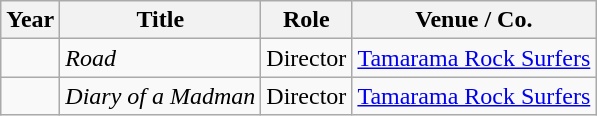<table class="wikitable">
<tr>
<th>Year</th>
<th>Title</th>
<th>Role</th>
<th>Venue / Co.</th>
</tr>
<tr>
<td></td>
<td><em>Road</em></td>
<td>Director</td>
<td><a href='#'>Tamarama Rock Surfers</a></td>
</tr>
<tr>
<td></td>
<td><em>Diary of a Madman</em></td>
<td>Director</td>
<td><a href='#'>Tamarama Rock Surfers</a></td>
</tr>
</table>
